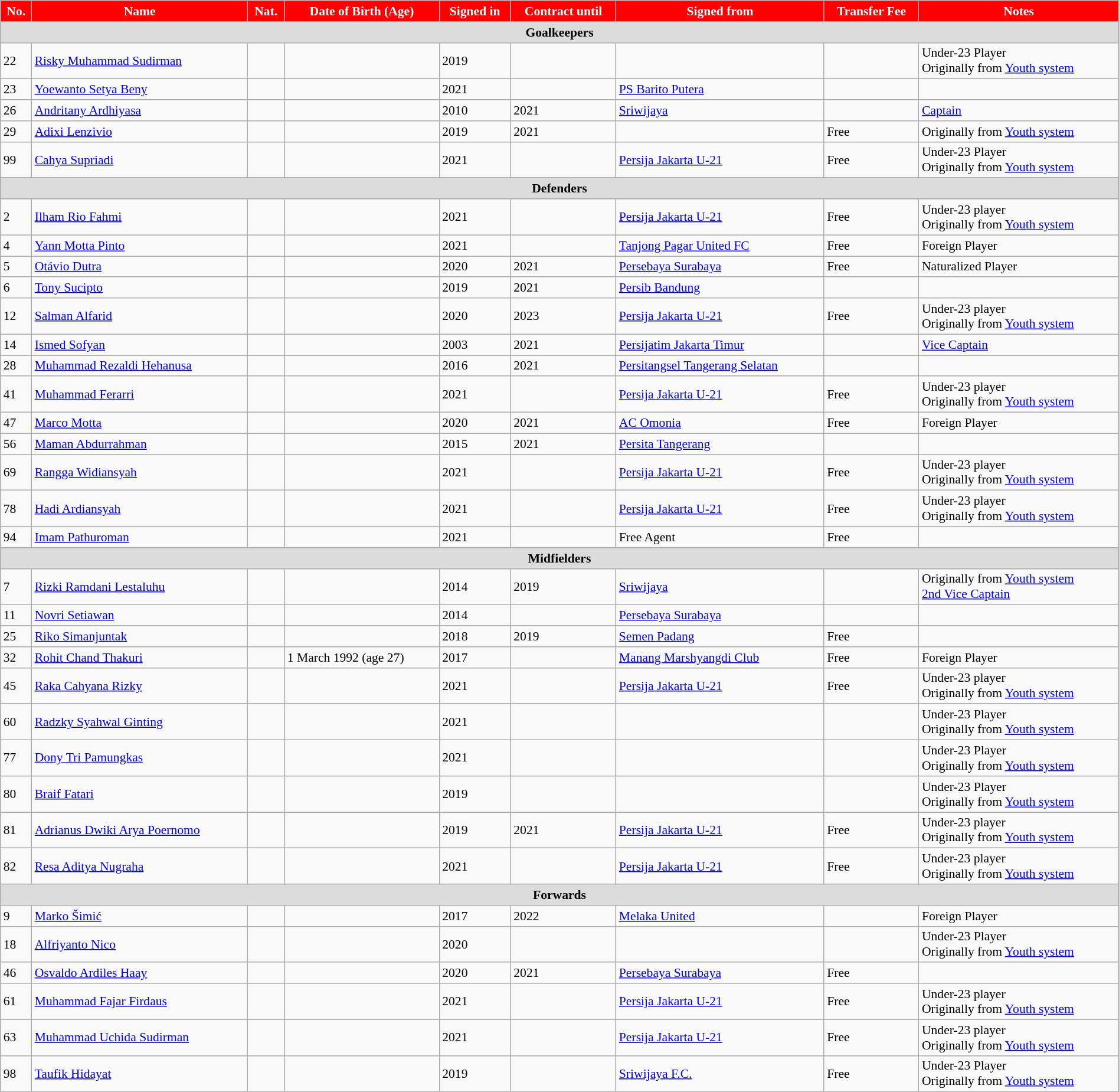<table class="wikitable"  style="text-align:left; font-size:90%; width:100%;">
<tr>
<th style="background:red; color:white; text-align:center;">No.</th>
<th style="background:red; color:white; text-align:center;">Name</th>
<th style="background:red; color:white; text-align:center;">Nat.</th>
<th style="background:red; color:white; text-align:center;">Date of Birth (Age)</th>
<th style="background:red; color:white; text-align:center;">Signed in</th>
<th style="background:red; color:white; text-align:center;">Contract until</th>
<th style="background:red; color:white; text-align:center;">Signed from</th>
<th style="background:red; color:white; text-align:center;">Transfer Fee</th>
<th style="background:red; color:white; text-align:center;">Notes</th>
</tr>
<tr>
<th colspan="9" style="background:#dcdcdc; text-align:center;">Goalkeepers</th>
</tr>
<tr>
<td>22</td>
<td><a href='#'>Risky Muhammad Sudirman</a></td>
<td></td>
<td></td>
<td>2019</td>
<td></td>
<td></td>
<td></td>
<td>Under-23 Player <br> Originally from <a href='#'>Youth system</a></td>
</tr>
<tr>
<td>23</td>
<td><a href='#'>Yoewanto Setya Beny</a></td>
<td></td>
<td></td>
<td>2021</td>
<td></td>
<td> <a href='#'>PS Barito Putera</a></td>
<td></td>
<td></td>
</tr>
<tr>
<td>26</td>
<td><a href='#'>Andritany Ardhiyasa</a></td>
<td></td>
<td></td>
<td>2010</td>
<td>2021</td>
<td> <a href='#'>Sriwijaya</a></td>
<td></td>
<td><a href='#'>Captain</a></td>
</tr>
<tr>
<td>29</td>
<td><a href='#'>Adixi Lenzivio</a></td>
<td></td>
<td></td>
<td>2019</td>
<td>2021</td>
<td></td>
<td>Free</td>
<td>Originally from <a href='#'>Youth system</a></td>
</tr>
<tr>
<td>99</td>
<td><a href='#'>Cahya Supriadi</a></td>
<td></td>
<td></td>
<td>2021</td>
<td></td>
<td> <a href='#'>Persija Jakarta U-21</a></td>
<td>Free</td>
<td>Under-23 Player <br> Originally from <a href='#'>Youth system</a></td>
</tr>
<tr>
<th colspan="9" style="background:#dcdcdc; text-align:center;">Defenders</th>
</tr>
<tr>
<td>2</td>
<td><a href='#'>Ilham Rio Fahmi</a></td>
<td></td>
<td></td>
<td>2021</td>
<td></td>
<td> <a href='#'>Persija Jakarta U-21</a></td>
<td>Free</td>
<td>Under-23 player <br> Originally from <a href='#'>Youth system</a></td>
</tr>
<tr>
<td>4</td>
<td><a href='#'>Yann Motta Pinto</a></td>
<td></td>
<td></td>
<td>2021</td>
<td></td>
<td> <a href='#'>Tanjong Pagar United FC</a></td>
<td>Free</td>
<td>Foreign Player</td>
</tr>
<tr>
<td>5</td>
<td><a href='#'>Otávio Dutra</a></td>
<td></td>
<td></td>
<td>2020</td>
<td>2021</td>
<td> <a href='#'>Persebaya Surabaya</a></td>
<td>Free</td>
<td>Naturalized Player</td>
</tr>
<tr>
<td>6</td>
<td><a href='#'>Tony Sucipto</a></td>
<td></td>
<td></td>
<td>2019</td>
<td>2021</td>
<td> <a href='#'>Persib Bandung</a></td>
<td></td>
<td></td>
</tr>
<tr>
<td>12</td>
<td><a href='#'>Salman Alfarid</a></td>
<td></td>
<td></td>
<td>2020</td>
<td>2023</td>
<td> <a href='#'>Persija Jakarta U-21</a></td>
<td>Free</td>
<td>Under-23 player <br> Originally from <a href='#'>Youth system</a></td>
</tr>
<tr>
<td>14</td>
<td><a href='#'>Ismed Sofyan</a></td>
<td></td>
<td></td>
<td>2003</td>
<td>2021</td>
<td> <a href='#'>Persijatim Jakarta Timur</a></td>
<td></td>
<td><a href='#'>Vice Captain</a></td>
</tr>
<tr>
<td>28</td>
<td><a href='#'>Muhammad Rezaldi Hehanusa</a></td>
<td></td>
<td></td>
<td>2016</td>
<td>2021</td>
<td> <a href='#'>Persitangsel Tangerang Selatan</a></td>
<td></td>
<td></td>
</tr>
<tr>
<td>41</td>
<td><a href='#'>Muhammad Ferarri</a></td>
<td></td>
<td></td>
<td>2021</td>
<td></td>
<td> <a href='#'>Persija Jakarta U-21</a></td>
<td>Free</td>
<td>Under-23 player <br> Originally from <a href='#'>Youth system</a></td>
</tr>
<tr>
<td>47</td>
<td><a href='#'>Marco Motta</a></td>
<td></td>
<td></td>
<td>2020</td>
<td>2021</td>
<td> <a href='#'>AC Omonia</a></td>
<td>Free</td>
<td>Foreign Player</td>
</tr>
<tr>
<td>56</td>
<td><a href='#'>Maman Abdurrahman</a></td>
<td></td>
<td></td>
<td>2015</td>
<td>2021</td>
<td> <a href='#'>Persita Tangerang</a></td>
<td></td>
<td></td>
</tr>
<tr>
<td>69</td>
<td><a href='#'>Rangga Widiansyah</a></td>
<td></td>
<td></td>
<td>2021</td>
<td></td>
<td> <a href='#'>Persija Jakarta U-21</a></td>
<td>Free</td>
<td>Under-23 player <br> Originally from <a href='#'>Youth system</a></td>
</tr>
<tr>
<td>78</td>
<td><a href='#'>Hadi Ardiansyah</a></td>
<td></td>
<td></td>
<td>2021</td>
<td></td>
<td> <a href='#'>Persija Jakarta U-21</a></td>
<td>Free</td>
<td>Under-23 player <br> Originally from <a href='#'>Youth system</a></td>
</tr>
<tr>
<td>94</td>
<td><a href='#'>Imam Pathuroman</a></td>
<td></td>
<td></td>
<td>2021</td>
<td></td>
<td>Free Agent</td>
<td>Free</td>
<td></td>
</tr>
<tr>
<th colspan="9" style="background:#dcdcdc; text-align:center;">Midfielders</th>
</tr>
<tr>
<td>7</td>
<td><a href='#'>Rizki Ramdani Lestaluhu</a></td>
<td></td>
<td></td>
<td>2014</td>
<td>2019</td>
<td> <a href='#'>Sriwijaya</a></td>
<td></td>
<td>Originally from <a href='#'>Youth system</a> <br> <a href='#'>2nd Vice Captain</a></td>
</tr>
<tr>
<td>11</td>
<td><a href='#'>Novri Setiawan</a></td>
<td></td>
<td></td>
<td>2014</td>
<td></td>
<td> <a href='#'>Persebaya Surabaya</a></td>
<td></td>
<td></td>
</tr>
<tr>
<td>25</td>
<td><a href='#'>Riko Simanjuntak</a></td>
<td></td>
<td></td>
<td>2018</td>
<td>2019</td>
<td> <a href='#'>Semen Padang</a></td>
<td>Free</td>
<td></td>
</tr>
<tr>
<td>32</td>
<td><a href='#'>Rohit Chand Thakuri</a></td>
<td></td>
<td>1 March 1992 (age 27)</td>
<td>2017</td>
<td></td>
<td> <a href='#'>Manang Marshyangdi Club</a></td>
<td>Free</td>
<td>Foreign Player</td>
</tr>
<tr>
<td>45</td>
<td><a href='#'>Raka Cahyana Rizky</a></td>
<td></td>
<td></td>
<td>2021</td>
<td></td>
<td> <a href='#'>Persija Jakarta U-21</a></td>
<td>Free</td>
<td>Under-23 player <br> Originally from <a href='#'>Youth system</a></td>
</tr>
<tr>
<td>60</td>
<td><a href='#'>Radzky Syahwal Ginting</a></td>
<td></td>
<td></td>
<td>2021</td>
<td></td>
<td></td>
<td></td>
<td>Under-23 Player <br> Originally from <a href='#'>Youth system</a></td>
</tr>
<tr>
<td>77</td>
<td><a href='#'>Dony Tri Pamungkas</a></td>
<td></td>
<td></td>
<td>2021</td>
<td></td>
<td></td>
<td></td>
<td>Under-23 Player <br> Originally from <a href='#'>Youth system</a></td>
</tr>
<tr>
<td>80</td>
<td><a href='#'>Braif Fatari</a></td>
<td></td>
<td></td>
<td>2019</td>
<td></td>
<td></td>
<td></td>
<td>Under-23 Player <br> Originally from <a href='#'>Youth system</a></td>
</tr>
<tr>
<td>81</td>
<td><a href='#'>Adrianus Dwiki Arya Poernomo</a></td>
<td></td>
<td></td>
<td>2019</td>
<td>2021</td>
<td> <a href='#'>Persija Jakarta U-21</a></td>
<td>Free</td>
<td>Under-23 player <br> Originally from <a href='#'>Youth system</a></td>
</tr>
<tr>
<td>82</td>
<td><a href='#'>Resa Aditya Nugraha</a></td>
<td></td>
<td></td>
<td>2021</td>
<td></td>
<td> <a href='#'>Persija Jakarta U-21</a></td>
<td>Free</td>
<td>Under-23 player <br> Originally from <a href='#'>Youth system</a></td>
</tr>
<tr>
<th colspan="9" style="background:#dcdcdc; text-align:center;">Forwards</th>
</tr>
<tr>
<td>9</td>
<td><a href='#'>Marko Šimić</a></td>
<td></td>
<td></td>
<td>2017</td>
<td>2022</td>
<td> <a href='#'>Melaka United</a></td>
<td></td>
<td>Foreign Player</td>
</tr>
<tr>
<td>18</td>
<td><a href='#'>Alfriyanto Nico</a></td>
<td></td>
<td></td>
<td>2020</td>
<td></td>
<td></td>
<td></td>
<td>Under-23 Player <br> Originally from <a href='#'>Youth system</a></td>
</tr>
<tr>
<td>46</td>
<td><a href='#'>Osvaldo Ardiles Haay</a></td>
<td></td>
<td></td>
<td>2020</td>
<td>2021</td>
<td> <a href='#'>Persebaya Surabaya</a></td>
<td>Free</td>
<td></td>
</tr>
<tr>
<td>61</td>
<td><a href='#'>Muhammad Fajar Firdaus</a></td>
<td></td>
<td></td>
<td>2021</td>
<td></td>
<td> <a href='#'>Persija Jakarta U-21</a></td>
<td>Free</td>
<td>Under-23 player <br> Originally from <a href='#'>Youth system</a></td>
</tr>
<tr>
<td>63</td>
<td><a href='#'>Muhammad Uchida Sudirman</a></td>
<td></td>
<td></td>
<td>2021</td>
<td></td>
<td> <a href='#'>Persija Jakarta U-21</a></td>
<td>Free</td>
<td>Under-23 player <br> Originally from <a href='#'>Youth system</a></td>
</tr>
<tr>
<td>98</td>
<td><a href='#'>Taufik Hidayat</a></td>
<td></td>
<td></td>
<td>2019</td>
<td></td>
<td> <a href='#'>Sriwijaya F.C.</a></td>
<td>Free</td>
<td>Under-23 Player <br> Originally from <a href='#'>Youth system</a></td>
</tr>
</table>
